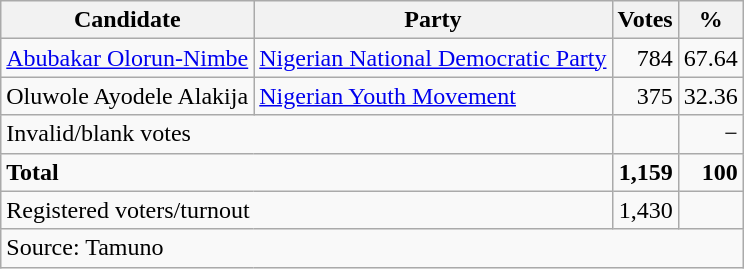<table class=wikitable style=text-align:right>
<tr>
<th>Candidate</th>
<th>Party</th>
<th>Votes</th>
<th>%</th>
</tr>
<tr>
<td align=left><a href='#'>Abubakar Olorun-Nimbe</a></td>
<td align=left><a href='#'>Nigerian National Democratic Party</a></td>
<td>784</td>
<td>67.64</td>
</tr>
<tr>
<td align=left>Oluwole Ayodele Alakija</td>
<td align=left><a href='#'>Nigerian Youth Movement</a></td>
<td>375</td>
<td>32.36</td>
</tr>
<tr>
<td align=left colspan=2>Invalid/blank votes</td>
<td></td>
<td>−</td>
</tr>
<tr>
<td align=left colspan=2><strong>Total</strong></td>
<td><strong>1,159</strong></td>
<td><strong>100</strong></td>
</tr>
<tr>
<td align=left colspan=2>Registered voters/turnout</td>
<td>1,430</td>
<td></td>
</tr>
<tr>
<td align=left colspan=4>Source: Tamuno</td>
</tr>
</table>
